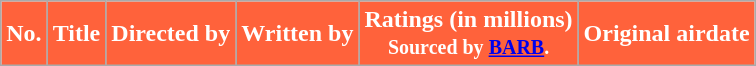<table class="wikitable plainrowheaders" border="1" style="background:white;">
<tr>
<th style="background-color: #FF623B; color: #ffffff;">No.</th>
<th style="background-color: #FF623B; color: #ffffff;">Title</th>
<th style="background-color: #FF623B; color: #ffffff;">Directed by</th>
<th style="background-color: #FF623B; color: #ffffff;">Written by</th>
<th style="background-color: #FF623B; color: #ffffff;">Ratings (in millions)<br> <small> Sourced by <a href='#'>BARB</a>.</small></th>
<th style="background-color: #FF623B; color: #ffffff;">Original airdate<br>





</th>
</tr>
</table>
